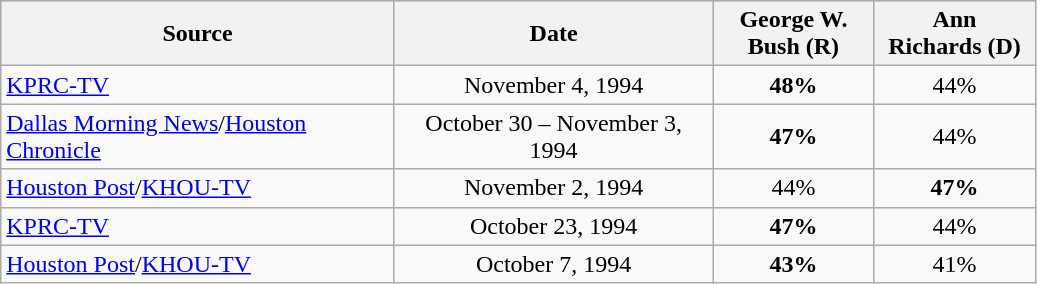<table class="wikitable" style="text-align:center">
<tr bgcolor=lightgrey>
<th width="255px">Source</th>
<th width="205px">Date</th>
<th width="100px">George W.<br>Bush (R)</th>
<th width="100px">Ann<br>Richards (D)</th>
</tr>
<tr>
<td align=left><a href='#'>KPRC-TV</a></td>
<td>November 4, 1994</td>
<td><strong>48%</strong></td>
<td>44%</td>
</tr>
<tr>
<td align=left><a href='#'>Dallas Morning News</a>/<a href='#'>Houston Chronicle</a></td>
<td>October 30 – November 3, 1994</td>
<td><strong>47%</strong></td>
<td>44%</td>
</tr>
<tr>
<td align=left><a href='#'>Houston Post</a>/<a href='#'>KHOU-TV</a></td>
<td>November 2, 1994</td>
<td>44%</td>
<td><strong>47%</strong></td>
</tr>
<tr>
<td align=left><a href='#'>KPRC-TV</a></td>
<td>October 23, 1994</td>
<td><strong>47%</strong></td>
<td>44%</td>
</tr>
<tr>
<td align=left><a href='#'>Houston Post</a>/<a href='#'>KHOU-TV</a></td>
<td>October 7, 1994</td>
<td><strong>43%</strong></td>
<td>41%</td>
</tr>
</table>
